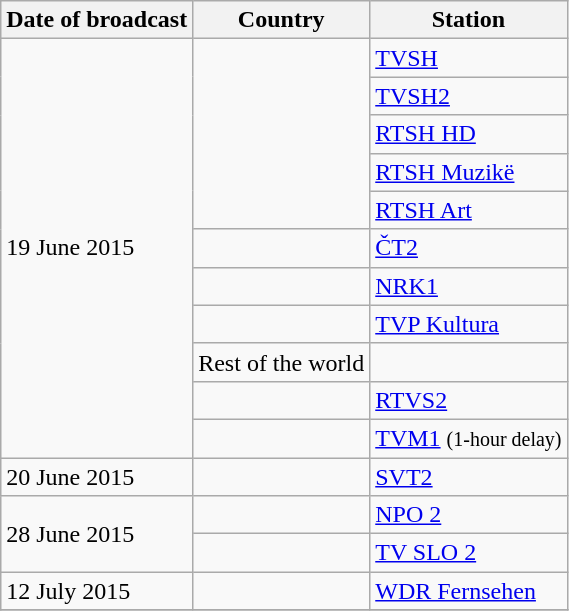<table class="wikitable sortable">
<tr>
<th>Date of broadcast</th>
<th>Country</th>
<th>Station</th>
</tr>
<tr>
<td rowspan="11">19 June 2015</td>
<td rowspan="5"></td>
<td><a href='#'>TVSH</a></td>
</tr>
<tr>
<td><a href='#'>TVSH2</a></td>
</tr>
<tr>
<td><a href='#'>RTSH HD</a></td>
</tr>
<tr>
<td><a href='#'>RTSH Muzikë</a></td>
</tr>
<tr>
<td><a href='#'>RTSH Art</a></td>
</tr>
<tr>
<td></td>
<td><a href='#'>ČT2</a></td>
</tr>
<tr>
<td></td>
<td><a href='#'>NRK1</a></td>
</tr>
<tr>
<td></td>
<td><a href='#'>TVP Kultura</a></td>
</tr>
<tr>
<td> Rest of the world</td>
<td></td>
</tr>
<tr>
<td></td>
<td><a href='#'>RTVS2</a></td>
</tr>
<tr>
<td></td>
<td><a href='#'>TVM1</a> <small>(1-hour delay)</small></td>
</tr>
<tr>
<td>20 June 2015</td>
<td></td>
<td><a href='#'>SVT2</a></td>
</tr>
<tr>
<td rowspan="2">28 June 2015</td>
<td></td>
<td><a href='#'>NPO 2</a></td>
</tr>
<tr>
<td></td>
<td><a href='#'>TV SLO 2</a></td>
</tr>
<tr>
<td>12 July 2015</td>
<td></td>
<td><a href='#'>WDR Fernsehen</a></td>
</tr>
<tr>
</tr>
</table>
